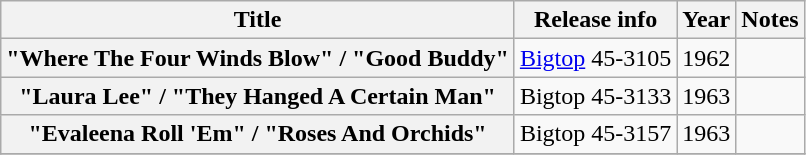<table class="wikitable plainrowheaders sortable">
<tr>
<th scope="col">Title</th>
<th scope="col">Release info</th>
<th scope="col">Year</th>
<th scope="col" class="unsortable">Notes</th>
</tr>
<tr>
<th scope="row">"Where The Four Winds Blow" / "Good Buddy"</th>
<td><a href='#'>Bigtop</a> 45-3105</td>
<td>1962</td>
<td></td>
</tr>
<tr>
<th scope="row">"Laura Lee" / "They Hanged A Certain Man"</th>
<td>Bigtop 45-3133</td>
<td>1963</td>
<td></td>
</tr>
<tr>
<th scope="row">"Evaleena Roll 'Em" / "Roses And Orchids"</th>
<td>Bigtop 45-3157</td>
<td>1963</td>
<td></td>
</tr>
<tr>
</tr>
</table>
